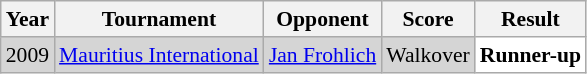<table class="sortable wikitable" style="font-size: 90%;">
<tr>
<th>Year</th>
<th>Tournament</th>
<th>Opponent</th>
<th>Score</th>
<th>Result</th>
</tr>
<tr style="background:#D5D5D5">
<td align="center">2009</td>
<td align="left"><a href='#'>Mauritius International</a></td>
<td align="left"> <a href='#'>Jan Frohlich</a></td>
<td align="left">Walkover</td>
<td style="text-align:left; background:white"> <strong>Runner-up</strong></td>
</tr>
</table>
